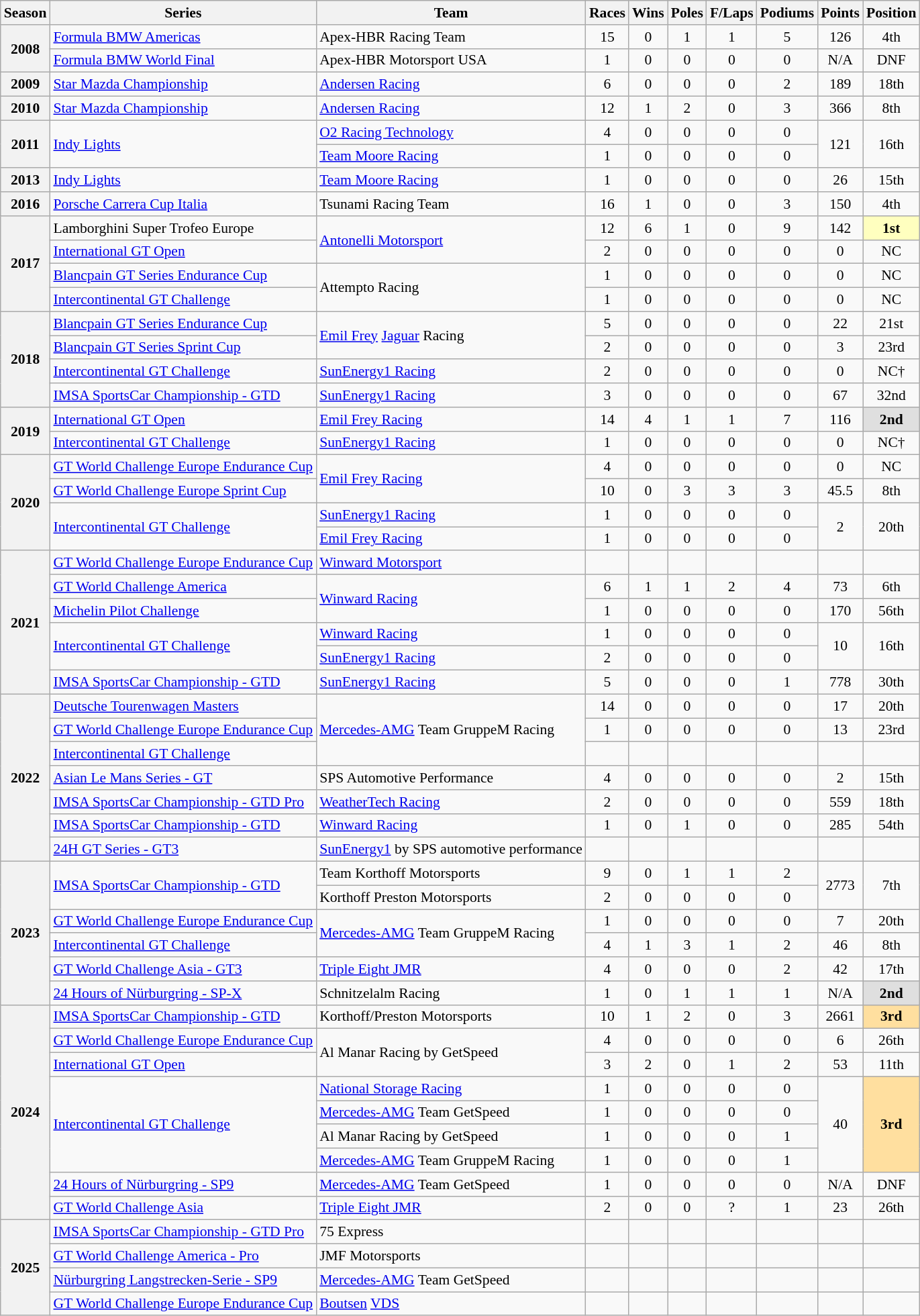<table class="wikitable" style="font-size: 90%; text-align:center">
<tr>
<th>Season</th>
<th>Series</th>
<th>Team</th>
<th>Races</th>
<th>Wins</th>
<th>Poles</th>
<th>F/Laps</th>
<th>Podiums</th>
<th>Points</th>
<th>Position</th>
</tr>
<tr>
<th rowspan="2">2008</th>
<td align=left><a href='#'>Formula BMW Americas</a></td>
<td align=left>Apex-HBR Racing Team</td>
<td>15</td>
<td>0</td>
<td>1</td>
<td>1</td>
<td>5</td>
<td>126</td>
<td>4th</td>
</tr>
<tr>
<td align=left><a href='#'>Formula BMW World Final</a></td>
<td align=left>Apex-HBR Motorsport USA</td>
<td>1</td>
<td>0</td>
<td>0</td>
<td>0</td>
<td>0</td>
<td>N/A</td>
<td>DNF</td>
</tr>
<tr>
<th>2009</th>
<td align=left><a href='#'>Star Mazda Championship</a></td>
<td align=left><a href='#'>Andersen Racing</a></td>
<td>6</td>
<td>0</td>
<td>0</td>
<td>0</td>
<td>2</td>
<td>189</td>
<td>18th</td>
</tr>
<tr>
<th>2010</th>
<td align=left><a href='#'>Star Mazda Championship</a></td>
<td align=left><a href='#'>Andersen Racing</a></td>
<td>12</td>
<td>1</td>
<td>2</td>
<td>0</td>
<td>3</td>
<td>366</td>
<td>8th</td>
</tr>
<tr>
<th rowspan="2">2011</th>
<td rowspan="2" align=left><a href='#'>Indy Lights</a></td>
<td align=left><a href='#'>O2 Racing Technology</a></td>
<td>4</td>
<td>0</td>
<td>0</td>
<td>0</td>
<td>0</td>
<td rowspan="2">121</td>
<td rowspan="2">16th</td>
</tr>
<tr>
<td align=left><a href='#'>Team Moore Racing</a></td>
<td>1</td>
<td>0</td>
<td>0</td>
<td>0</td>
<td>0</td>
</tr>
<tr>
<th>2013</th>
<td align=left><a href='#'>Indy Lights</a></td>
<td align=left><a href='#'>Team Moore Racing</a></td>
<td>1</td>
<td>0</td>
<td>0</td>
<td>0</td>
<td>0</td>
<td>26</td>
<td>15th</td>
</tr>
<tr>
<th>2016</th>
<td align=left><a href='#'>Porsche Carrera Cup Italia</a></td>
<td align=left>Tsunami Racing Team</td>
<td>16</td>
<td>1</td>
<td>0</td>
<td>0</td>
<td>3</td>
<td>150</td>
<td>4th</td>
</tr>
<tr>
<th rowspan="4">2017</th>
<td align=left>Lamborghini Super Trofeo Europe</td>
<td rowspan="2" align=left><a href='#'>Antonelli Motorsport</a></td>
<td>12</td>
<td>6</td>
<td>1</td>
<td>0</td>
<td>9</td>
<td>142</td>
<td style="background:#FFFFBF;"><strong>1st</strong></td>
</tr>
<tr>
<td align=left><a href='#'>International GT Open</a></td>
<td>2</td>
<td>0</td>
<td>0</td>
<td>0</td>
<td>0</td>
<td>0</td>
<td>NC</td>
</tr>
<tr>
<td align=left><a href='#'>Blancpain GT Series Endurance Cup</a></td>
<td rowspan="2" align=left>Attempto Racing</td>
<td>1</td>
<td>0</td>
<td>0</td>
<td>0</td>
<td>0</td>
<td>0</td>
<td>NC</td>
</tr>
<tr>
<td align=left><a href='#'>Intercontinental GT Challenge</a></td>
<td>1</td>
<td>0</td>
<td>0</td>
<td>0</td>
<td>0</td>
<td>0</td>
<td>NC</td>
</tr>
<tr>
<th rowspan="4">2018</th>
<td align=left><a href='#'>Blancpain GT Series Endurance Cup</a></td>
<td rowspan="2" align=left><a href='#'>Emil Frey</a> <a href='#'>Jaguar</a> Racing</td>
<td>5</td>
<td>0</td>
<td>0</td>
<td>0</td>
<td>0</td>
<td>22</td>
<td>21st</td>
</tr>
<tr>
<td align=left><a href='#'>Blancpain GT Series Sprint Cup</a></td>
<td>2</td>
<td>0</td>
<td>0</td>
<td>0</td>
<td>0</td>
<td>3</td>
<td>23rd</td>
</tr>
<tr>
<td align=left><a href='#'>Intercontinental GT Challenge</a></td>
<td align=left><a href='#'>SunEnergy1 Racing</a></td>
<td>2</td>
<td>0</td>
<td>0</td>
<td>0</td>
<td>0</td>
<td>0</td>
<td>NC†</td>
</tr>
<tr>
<td align=left><a href='#'>IMSA SportsCar Championship - GTD</a></td>
<td align=left><a href='#'>SunEnergy1 Racing</a></td>
<td>3</td>
<td>0</td>
<td>0</td>
<td>0</td>
<td>0</td>
<td>67</td>
<td>32nd</td>
</tr>
<tr>
<th rowspan="2">2019</th>
<td align=left><a href='#'>International GT Open</a></td>
<td align=left><a href='#'>Emil Frey Racing</a></td>
<td>14</td>
<td>4</td>
<td>1</td>
<td>1</td>
<td>7</td>
<td>116</td>
<td style="background:#DFDFDF;"><strong>2nd</strong></td>
</tr>
<tr>
<td align=left><a href='#'>Intercontinental GT Challenge</a></td>
<td align=left><a href='#'>SunEnergy1 Racing</a></td>
<td>1</td>
<td>0</td>
<td>0</td>
<td>0</td>
<td>0</td>
<td>0</td>
<td>NC†</td>
</tr>
<tr>
<th rowspan="4">2020</th>
<td align=left><a href='#'>GT World Challenge Europe Endurance Cup</a></td>
<td rowspan="2" align=left><a href='#'>Emil Frey Racing</a></td>
<td>4</td>
<td>0</td>
<td>0</td>
<td>0</td>
<td>0</td>
<td>0</td>
<td>NC</td>
</tr>
<tr>
<td align=left><a href='#'>GT World Challenge Europe Sprint Cup</a></td>
<td>10</td>
<td>0</td>
<td>3</td>
<td>3</td>
<td>3</td>
<td>45.5</td>
<td>8th</td>
</tr>
<tr>
<td rowspan="2" align=left><a href='#'>Intercontinental GT Challenge</a></td>
<td align=left><a href='#'>SunEnergy1 Racing</a></td>
<td>1</td>
<td>0</td>
<td>0</td>
<td>0</td>
<td>0</td>
<td rowspan="2">2</td>
<td rowspan="2">20th</td>
</tr>
<tr>
<td align=left><a href='#'>Emil Frey Racing</a></td>
<td>1</td>
<td>0</td>
<td>0</td>
<td>0</td>
<td>0</td>
</tr>
<tr>
<th rowspan="6">2021</th>
<td align=left><a href='#'>GT World Challenge Europe Endurance Cup</a></td>
<td align=left><a href='#'>Winward Motorsport</a></td>
<td></td>
<td></td>
<td></td>
<td></td>
<td></td>
<td></td>
<td></td>
</tr>
<tr>
<td align=left><a href='#'>GT World Challenge America</a></td>
<td rowspan="2" align=left><a href='#'>Winward Racing</a></td>
<td>6</td>
<td>1</td>
<td>1</td>
<td>2</td>
<td>4</td>
<td>73</td>
<td>6th</td>
</tr>
<tr>
<td align=left><a href='#'>Michelin Pilot Challenge</a></td>
<td>1</td>
<td>0</td>
<td>0</td>
<td>0</td>
<td>0</td>
<td>170</td>
<td>56th</td>
</tr>
<tr>
<td rowspan="2" align=left><a href='#'>Intercontinental GT Challenge</a></td>
<td align=left><a href='#'>Winward Racing</a></td>
<td>1</td>
<td>0</td>
<td>0</td>
<td>0</td>
<td>0</td>
<td rowspan="2">10</td>
<td rowspan="2">16th</td>
</tr>
<tr>
<td align=left><a href='#'>SunEnergy1 Racing</a></td>
<td>2</td>
<td>0</td>
<td>0</td>
<td>0</td>
<td>0</td>
</tr>
<tr>
<td align=left><a href='#'>IMSA SportsCar Championship - GTD</a></td>
<td align=left><a href='#'>SunEnergy1 Racing</a></td>
<td>5</td>
<td>0</td>
<td>0</td>
<td>0</td>
<td>1</td>
<td>778</td>
<td>30th</td>
</tr>
<tr>
<th rowspan="7">2022</th>
<td align=left><a href='#'>Deutsche Tourenwagen Masters</a></td>
<td rowspan="3" align="left"><a href='#'>Mercedes-AMG</a> Team GruppeM Racing</td>
<td>14</td>
<td>0</td>
<td>0</td>
<td>0</td>
<td>0</td>
<td>17</td>
<td>20th</td>
</tr>
<tr>
<td align=left><a href='#'>GT World Challenge Europe Endurance Cup</a></td>
<td>1</td>
<td>0</td>
<td>0</td>
<td>0</td>
<td>0</td>
<td>13</td>
<td>23rd</td>
</tr>
<tr>
<td align=left><a href='#'>Intercontinental GT Challenge</a></td>
<td></td>
<td></td>
<td></td>
<td></td>
<td></td>
<td></td>
<td></td>
</tr>
<tr>
<td align=left><a href='#'>Asian Le Mans Series - GT</a></td>
<td align=left>SPS Automotive Performance</td>
<td>4</td>
<td>0</td>
<td>0</td>
<td>0</td>
<td>0</td>
<td>2</td>
<td>15th</td>
</tr>
<tr>
<td align=left><a href='#'>IMSA SportsCar Championship - GTD Pro</a></td>
<td align=left><a href='#'>WeatherTech Racing</a></td>
<td>2</td>
<td>0</td>
<td>0</td>
<td>0</td>
<td>0</td>
<td>559</td>
<td>18th</td>
</tr>
<tr>
<td align=left><a href='#'>IMSA SportsCar Championship - GTD</a></td>
<td align=left><a href='#'>Winward Racing</a></td>
<td>1</td>
<td>0</td>
<td>1</td>
<td>0</td>
<td>0</td>
<td>285</td>
<td>54th</td>
</tr>
<tr>
<td align=left><a href='#'>24H GT Series - GT3</a></td>
<td align=left><a href='#'>SunEnergy1</a> by SPS automotive performance</td>
<td></td>
<td></td>
<td></td>
<td></td>
<td></td>
<td></td>
<td></td>
</tr>
<tr>
<th rowspan="6">2023</th>
<td rowspan="2" align="left"><a href='#'>IMSA SportsCar Championship - GTD</a></td>
<td align=left>Team Korthoff Motorsports</td>
<td>9</td>
<td>0</td>
<td>1</td>
<td>1</td>
<td>2</td>
<td rowspan="2">2773</td>
<td rowspan="2">7th</td>
</tr>
<tr>
<td align=left>Korthoff Preston Motorsports</td>
<td>2</td>
<td>0</td>
<td>0</td>
<td>0</td>
<td>0</td>
</tr>
<tr>
<td align=left><a href='#'>GT World Challenge Europe Endurance Cup</a></td>
<td rowspan="2" align=left><a href='#'>Mercedes-AMG</a> Team GruppeM Racing</td>
<td>1</td>
<td>0</td>
<td>0</td>
<td>0</td>
<td>0</td>
<td>7</td>
<td>20th</td>
</tr>
<tr>
<td align="left"><a href='#'>Intercontinental GT Challenge</a></td>
<td>4</td>
<td>1</td>
<td>3</td>
<td>1</td>
<td>2</td>
<td>46</td>
<td>8th</td>
</tr>
<tr>
<td align=left><a href='#'>GT World Challenge Asia - GT3</a></td>
<td align=left><a href='#'>Triple Eight JMR</a></td>
<td>4</td>
<td>0</td>
<td>0</td>
<td>0</td>
<td>2</td>
<td>42</td>
<td>17th</td>
</tr>
<tr>
<td align=left><a href='#'>24 Hours of Nürburgring - SP-X</a></td>
<td align=left>Schnitzelalm Racing</td>
<td>1</td>
<td>0</td>
<td>1</td>
<td>1</td>
<td>1</td>
<td>N/A</td>
<td style="background:#DFDFDF;"><strong>2nd</strong></td>
</tr>
<tr>
<th rowspan="9">2024</th>
<td align=left><a href='#'>IMSA SportsCar Championship - GTD</a></td>
<td align=left>Korthoff/Preston Motorsports</td>
<td>10</td>
<td>1</td>
<td>2</td>
<td>0</td>
<td>3</td>
<td>2661</td>
<td style="background:#FFDF9F;"><strong>3rd</strong></td>
</tr>
<tr>
<td align=left><a href='#'>GT World Challenge Europe Endurance Cup</a></td>
<td rowspan="2" align="left">Al Manar Racing by GetSpeed</td>
<td>4</td>
<td>0</td>
<td>0</td>
<td>0</td>
<td>0</td>
<td>6</td>
<td>26th</td>
</tr>
<tr>
<td align=left><a href='#'>International GT Open</a></td>
<td>3</td>
<td>2</td>
<td>0</td>
<td>1</td>
<td>2</td>
<td>53</td>
<td>11th</td>
</tr>
<tr>
<td rowspan="4" align="left"><a href='#'>Intercontinental GT Challenge</a></td>
<td align="left"><a href='#'>National Storage Racing</a></td>
<td>1</td>
<td>0</td>
<td>0</td>
<td>0</td>
<td>0</td>
<td rowspan="4">40</td>
<td rowspan="4" style="background:#FFDF9F;"><strong>3rd</strong></td>
</tr>
<tr>
<td align=left><a href='#'>Mercedes-AMG</a> Team GetSpeed</td>
<td>1</td>
<td>0</td>
<td>0</td>
<td>0</td>
<td>0</td>
</tr>
<tr>
<td align=left>Al Manar Racing by GetSpeed</td>
<td>1</td>
<td>0</td>
<td>0</td>
<td>0</td>
<td>1</td>
</tr>
<tr>
<td align=left><a href='#'>Mercedes-AMG</a> Team GruppeM Racing</td>
<td>1</td>
<td>0</td>
<td>0</td>
<td>0</td>
<td>1</td>
</tr>
<tr>
<td align=left><a href='#'>24 Hours of Nürburgring - SP9</a></td>
<td align="left"><a href='#'>Mercedes-AMG</a> Team GetSpeed</td>
<td>1</td>
<td>0</td>
<td>0</td>
<td>0</td>
<td>0</td>
<td>N/A</td>
<td>DNF</td>
</tr>
<tr>
<td align=left><a href='#'>GT World Challenge Asia</a></td>
<td align=left><a href='#'>Triple Eight JMR</a></td>
<td>2</td>
<td>0</td>
<td>0</td>
<td>?</td>
<td>1</td>
<td>23</td>
<td>26th</td>
</tr>
<tr>
<th rowspan="4">2025</th>
<td align=left><a href='#'>IMSA SportsCar Championship - GTD Pro</a></td>
<td align=left>75 Express</td>
<td></td>
<td></td>
<td></td>
<td></td>
<td></td>
<td></td>
<td></td>
</tr>
<tr>
<td align=left><a href='#'>GT World Challenge America - Pro</a></td>
<td align=left>JMF Motorsports</td>
<td></td>
<td></td>
<td></td>
<td></td>
<td></td>
<td></td>
<td></td>
</tr>
<tr>
<td align=left><a href='#'>Nürburgring Langstrecken-Serie - SP9</a></td>
<td align=left><a href='#'>Mercedes-AMG</a> Team GetSpeed</td>
<td></td>
<td></td>
<td></td>
<td></td>
<td></td>
<td></td>
<td></td>
</tr>
<tr>
<td align=left><a href='#'>GT World Challenge Europe Endurance Cup</a></td>
<td align=left><a href='#'>Boutsen</a> <a href='#'>VDS</a></td>
<td></td>
<td></td>
<td></td>
<td></td>
<td></td>
<td></td>
<td></td>
</tr>
</table>
